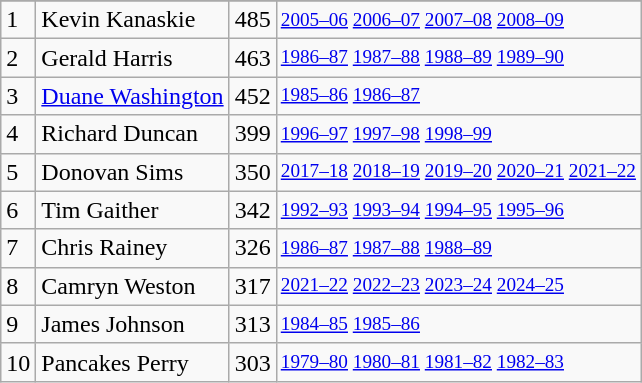<table class="wikitable">
<tr>
</tr>
<tr>
<td>1</td>
<td>Kevin Kanaskie</td>
<td>485</td>
<td style="font-size:80%;"><a href='#'>2005–06</a> <a href='#'>2006–07</a> <a href='#'>2007–08</a> <a href='#'>2008–09</a></td>
</tr>
<tr>
<td>2</td>
<td>Gerald Harris</td>
<td>463</td>
<td style="font-size:80%;"><a href='#'>1986–87</a> <a href='#'>1987–88</a> <a href='#'>1988–89</a> <a href='#'>1989–90</a></td>
</tr>
<tr>
<td>3</td>
<td><a href='#'>Duane Washington</a></td>
<td>452</td>
<td style="font-size:80%;"><a href='#'>1985–86</a> <a href='#'>1986–87</a></td>
</tr>
<tr>
<td>4</td>
<td>Richard Duncan</td>
<td>399</td>
<td style="font-size:80%;"><a href='#'>1996–97</a> <a href='#'>1997–98</a> <a href='#'>1998–99</a></td>
</tr>
<tr>
<td>5</td>
<td>Donovan Sims</td>
<td>350</td>
<td style="font-size:80%;"><a href='#'>2017–18</a> <a href='#'>2018–19</a> <a href='#'>2019–20</a> <a href='#'>2020–21</a> <a href='#'>2021–22</a></td>
</tr>
<tr>
<td>6</td>
<td>Tim Gaither</td>
<td>342</td>
<td style="font-size:80%;"><a href='#'>1992–93</a> <a href='#'>1993–94</a> <a href='#'>1994–95</a> <a href='#'>1995–96</a></td>
</tr>
<tr>
<td>7</td>
<td>Chris Rainey</td>
<td>326</td>
<td style="font-size:80%;"><a href='#'>1986–87</a> <a href='#'>1987–88</a> <a href='#'>1988–89</a></td>
</tr>
<tr>
<td>8</td>
<td>Camryn Weston</td>
<td>317</td>
<td style="font-size:80%;"><a href='#'>2021–22</a> <a href='#'>2022–23</a> <a href='#'>2023–24</a> <a href='#'>2024–25</a></td>
</tr>
<tr>
<td>9</td>
<td>James Johnson</td>
<td>313</td>
<td style="font-size:80%;"><a href='#'>1984–85</a> <a href='#'>1985–86</a></td>
</tr>
<tr>
<td>10</td>
<td>Pancakes Perry</td>
<td>303</td>
<td style="font-size:80%;"><a href='#'>1979–80</a> <a href='#'>1980–81</a> <a href='#'>1981–82</a> <a href='#'>1982–83</a></td>
</tr>
</table>
